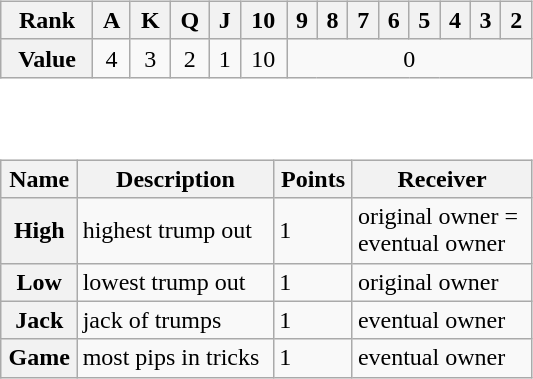<table align="right">
<tr>
<td><br><table class="wikitable" width="100%">
<tr>
<th><strong>Rank</strong></th>
<th>A</th>
<th>K</th>
<th>Q</th>
<th>J</th>
<th>10</th>
<th>9</th>
<th>8</th>
<th>7</th>
<th>6</th>
<th>5</th>
<th>4</th>
<th>3</th>
<th>2</th>
</tr>
<tr align="center">
<th><strong>Value</strong></th>
<td>4</td>
<td>3</td>
<td>2</td>
<td>1</td>
<td>10</td>
<td colspan=8>0</td>
</tr>
</table>
</td>
</tr>
<tr>
<td><br><table class="wikitable" width="100%">
<tr>
<th>Name</th>
<th>Description</th>
<th>Points</th>
<th>Receiver</th>
</tr>
<tr>
<th>High</th>
<td>highest trump out</td>
<td>1</td>
<td>original owner =<br>eventual owner</td>
</tr>
<tr>
<th>Low</th>
<td>lowest trump out</td>
<td>1</td>
<td>original owner</td>
</tr>
<tr>
<th>Jack</th>
<td>jack of trumps</td>
<td>1</td>
<td>eventual owner</td>
</tr>
<tr>
<th>Game</th>
<td>most pips in tricks</td>
<td>1</td>
<td>eventual owner</td>
</tr>
</table>
</td>
</tr>
</table>
